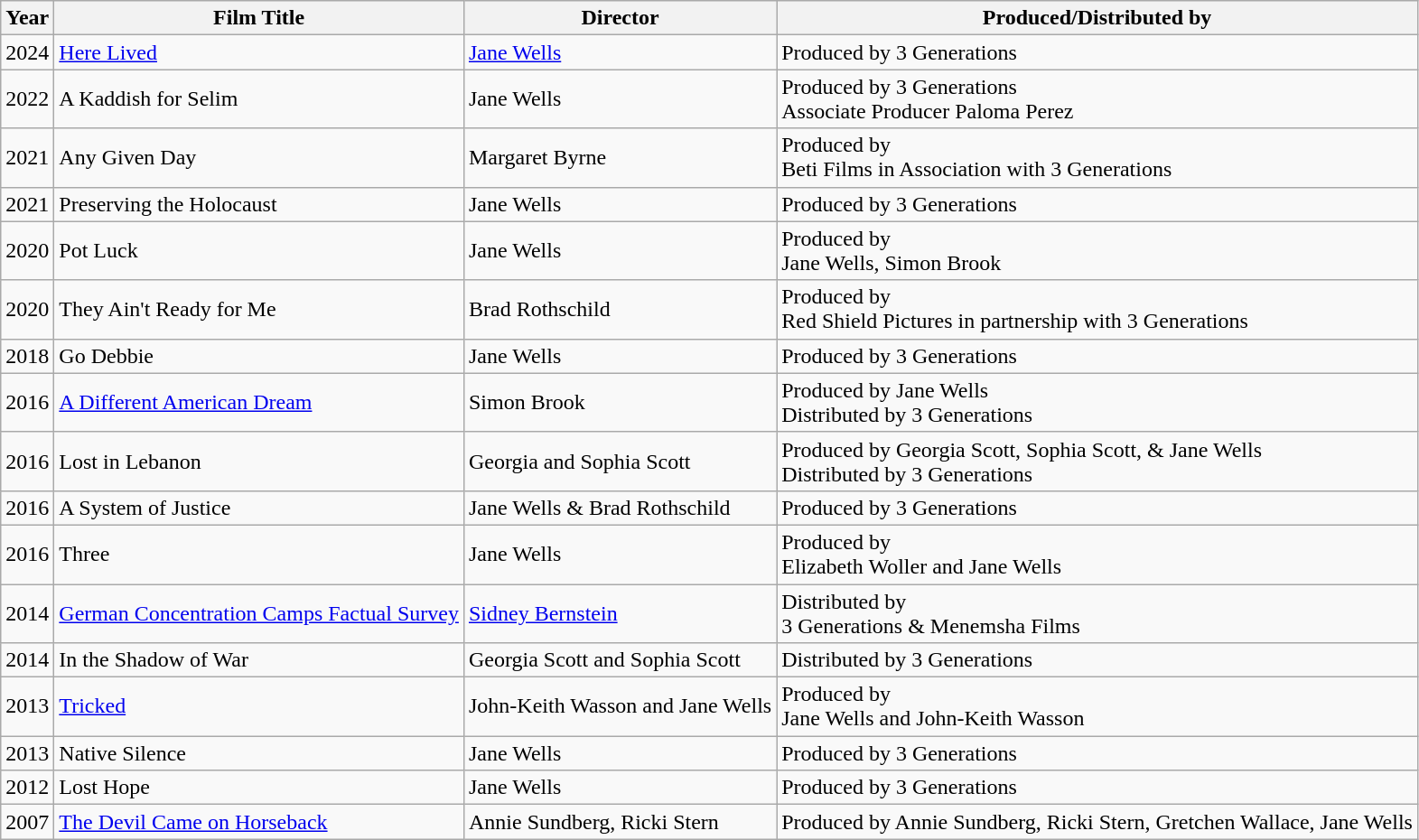<table class="wikitable">
<tr>
<th>Year</th>
<th>Film Title</th>
<th>Director</th>
<th>Produced/Distributed by</th>
</tr>
<tr>
<td>2024</td>
<td><a href='#'>Here Lived</a></td>
<td><a href='#'>Jane Wells</a></td>
<td>Produced by 3 Generations</td>
</tr>
<tr>
<td>2022</td>
<td>A Kaddish for Selim</td>
<td>Jane Wells</td>
<td>Produced by 3 Generations<br>Associate Producer Paloma Perez</td>
</tr>
<tr>
<td>2021</td>
<td>Any Given Day</td>
<td>Margaret Byrne</td>
<td>Produced by<br>Beti Films in Association with 3 Generations</td>
</tr>
<tr>
<td>2021</td>
<td>Preserving the Holocaust</td>
<td>Jane Wells</td>
<td>Produced by 3 Generations</td>
</tr>
<tr>
<td>2020</td>
<td>Pot Luck</td>
<td>Jane Wells</td>
<td>Produced by<br>Jane Wells, Simon Brook</td>
</tr>
<tr>
<td>2020</td>
<td>They Ain't Ready for Me</td>
<td>Brad Rothschild</td>
<td>Produced by<br>Red Shield Pictures in partnership with 3 Generations</td>
</tr>
<tr>
<td>2018</td>
<td>Go Debbie</td>
<td>Jane Wells</td>
<td>Produced by 3 Generations</td>
</tr>
<tr>
<td>2016</td>
<td><a href='#'>A Different American Dream</a></td>
<td>Simon Brook</td>
<td>Produced by Jane Wells<br>Distributed by 3 Generations</td>
</tr>
<tr>
<td>2016</td>
<td>Lost in Lebanon</td>
<td>Georgia and Sophia Scott</td>
<td>Produced by Georgia Scott, Sophia Scott, & Jane Wells<br>Distributed by 3 Generations</td>
</tr>
<tr>
<td>2016</td>
<td>A System of Justice</td>
<td>Jane Wells & Brad Rothschild</td>
<td>Produced by 3 Generations</td>
</tr>
<tr>
<td>2016</td>
<td>Three</td>
<td>Jane Wells</td>
<td>Produced by<br>Elizabeth Woller and Jane Wells</td>
</tr>
<tr>
<td>2014</td>
<td><a href='#'>German Concentration Camps Factual Survey</a></td>
<td><a href='#'>Sidney Bernstein</a></td>
<td>Distributed by<br>3 Generations & Menemsha Films</td>
</tr>
<tr>
<td>2014</td>
<td>In the Shadow of War</td>
<td>Georgia Scott and Sophia Scott</td>
<td>Distributed by 3 Generations</td>
</tr>
<tr>
<td>2013</td>
<td><a href='#'>Tricked</a></td>
<td>John-Keith Wasson and Jane Wells</td>
<td>Produced by<br>Jane Wells and John-Keith Wasson</td>
</tr>
<tr>
<td>2013</td>
<td>Native Silence</td>
<td>Jane Wells</td>
<td>Produced by 3 Generations</td>
</tr>
<tr>
<td>2012</td>
<td>Lost Hope</td>
<td>Jane Wells</td>
<td>Produced by 3 Generations</td>
</tr>
<tr>
<td>2007</td>
<td><a href='#'>The Devil Came on Horseback</a></td>
<td>Annie Sundberg, Ricki Stern</td>
<td>Produced by Annie Sundberg, Ricki Stern, Gretchen Wallace, Jane Wells</td>
</tr>
</table>
